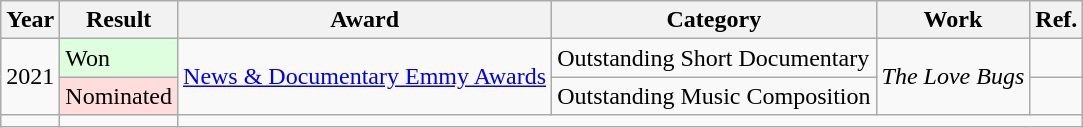<table class="wikitable">
<tr>
<th>Year</th>
<th>Result</th>
<th>Award</th>
<th>Category</th>
<th>Work</th>
<th>Ref.</th>
</tr>
<tr>
<td rowspan="2">2021</td>
<td style="background: #ddffdd">Won</td>
<td rowspan="2"><a href='#'>News & Documentary Emmy Awards</a></td>
<td>Outstanding Short Documentary</td>
<td rowspan="2"><em>The Love Bugs</em></td>
<td></td>
</tr>
<tr>
<td style="background: #ffdddd">Nominated</td>
<td>Outstanding Music Composition</td>
<td></td>
</tr>
<tr>
<td></td>
<td></td>
</tr>
</table>
